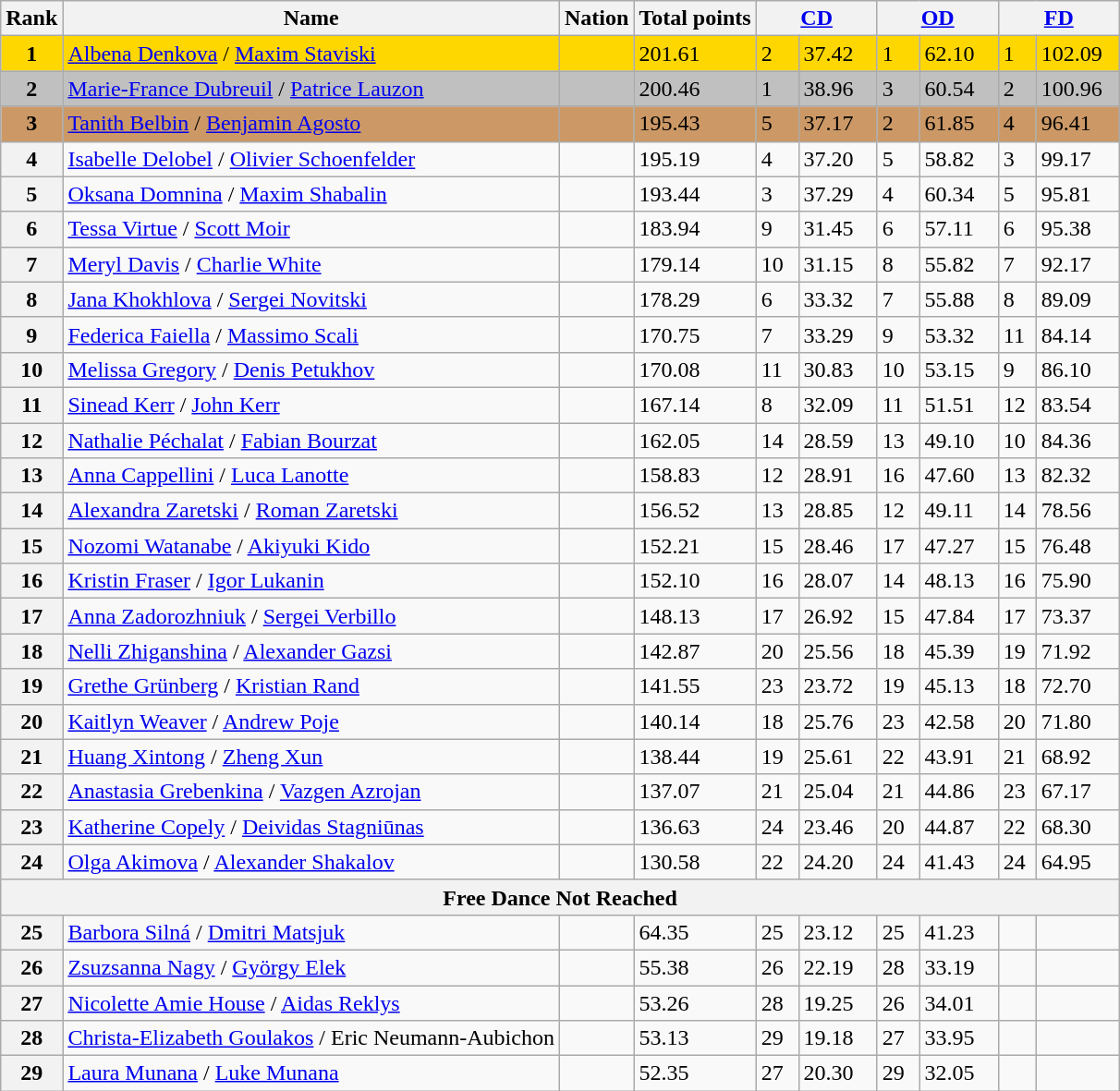<table class="wikitable">
<tr>
<th>Rank</th>
<th>Name</th>
<th>Nation</th>
<th>Total points</th>
<th colspan="2" width="80px"><a href='#'>CD</a></th>
<th colspan="2" width="80px"><a href='#'>OD</a></th>
<th colspan="2" width="80px"><a href='#'>FD</a></th>
</tr>
<tr bgcolor=gold>
<td align=center><strong>1</strong></td>
<td><a href='#'>Albena Denkova</a> / <a href='#'>Maxim Staviski</a></td>
<td></td>
<td>201.61</td>
<td>2</td>
<td>37.42</td>
<td>1</td>
<td>62.10</td>
<td>1</td>
<td>102.09</td>
</tr>
<tr bgcolor=silver>
<td align=center><strong>2</strong></td>
<td><a href='#'>Marie-France Dubreuil</a> / <a href='#'>Patrice Lauzon</a></td>
<td></td>
<td>200.46</td>
<td>1</td>
<td>38.96</td>
<td>3</td>
<td>60.54</td>
<td>2</td>
<td>100.96</td>
</tr>
<tr bgcolor=cc9966>
<td align=center><strong>3</strong></td>
<td><a href='#'>Tanith Belbin</a> / <a href='#'>Benjamin Agosto</a></td>
<td></td>
<td>195.43</td>
<td>5</td>
<td>37.17</td>
<td>2</td>
<td>61.85</td>
<td>4</td>
<td>96.41</td>
</tr>
<tr>
<th>4</th>
<td><a href='#'>Isabelle Delobel</a> / <a href='#'>Olivier Schoenfelder</a></td>
<td></td>
<td>195.19</td>
<td>4</td>
<td>37.20</td>
<td>5</td>
<td>58.82</td>
<td>3</td>
<td>99.17</td>
</tr>
<tr>
<th>5</th>
<td><a href='#'>Oksana Domnina</a> / <a href='#'>Maxim Shabalin</a></td>
<td></td>
<td>193.44</td>
<td>3</td>
<td>37.29</td>
<td>4</td>
<td>60.34</td>
<td>5</td>
<td>95.81</td>
</tr>
<tr>
<th>6</th>
<td><a href='#'>Tessa Virtue</a> / <a href='#'>Scott Moir</a></td>
<td></td>
<td>183.94</td>
<td>9</td>
<td>31.45</td>
<td>6</td>
<td>57.11</td>
<td>6</td>
<td>95.38</td>
</tr>
<tr>
<th>7</th>
<td><a href='#'>Meryl Davis</a> / <a href='#'>Charlie White</a></td>
<td></td>
<td>179.14</td>
<td>10</td>
<td>31.15</td>
<td>8</td>
<td>55.82</td>
<td>7</td>
<td>92.17</td>
</tr>
<tr>
<th>8</th>
<td><a href='#'>Jana Khokhlova</a> / <a href='#'>Sergei Novitski</a></td>
<td></td>
<td>178.29</td>
<td>6</td>
<td>33.32</td>
<td>7</td>
<td>55.88</td>
<td>8</td>
<td>89.09</td>
</tr>
<tr>
<th>9</th>
<td><a href='#'>Federica Faiella</a> / <a href='#'>Massimo Scali</a></td>
<td></td>
<td>170.75</td>
<td>7</td>
<td>33.29</td>
<td>9</td>
<td>53.32</td>
<td>11</td>
<td>84.14</td>
</tr>
<tr>
<th>10</th>
<td><a href='#'>Melissa Gregory</a> / <a href='#'>Denis Petukhov</a></td>
<td></td>
<td>170.08</td>
<td>11</td>
<td>30.83</td>
<td>10</td>
<td>53.15</td>
<td>9</td>
<td>86.10</td>
</tr>
<tr>
<th>11</th>
<td><a href='#'>Sinead Kerr</a> / <a href='#'>John Kerr</a></td>
<td></td>
<td>167.14</td>
<td>8</td>
<td>32.09</td>
<td>11</td>
<td>51.51</td>
<td>12</td>
<td>83.54</td>
</tr>
<tr>
<th>12</th>
<td><a href='#'>Nathalie Péchalat</a> / <a href='#'>Fabian Bourzat</a></td>
<td></td>
<td>162.05</td>
<td>14</td>
<td>28.59</td>
<td>13</td>
<td>49.10</td>
<td>10</td>
<td>84.36</td>
</tr>
<tr>
<th>13</th>
<td><a href='#'>Anna Cappellini</a> / <a href='#'>Luca Lanotte</a></td>
<td></td>
<td>158.83</td>
<td>12</td>
<td>28.91</td>
<td>16</td>
<td>47.60</td>
<td>13</td>
<td>82.32</td>
</tr>
<tr>
<th>14</th>
<td><a href='#'>Alexandra Zaretski</a> / <a href='#'>Roman Zaretski</a></td>
<td></td>
<td>156.52</td>
<td>13</td>
<td>28.85</td>
<td>12</td>
<td>49.11</td>
<td>14</td>
<td>78.56</td>
</tr>
<tr>
<th>15</th>
<td><a href='#'>Nozomi Watanabe</a> / <a href='#'>Akiyuki Kido</a></td>
<td></td>
<td>152.21</td>
<td>15</td>
<td>28.46</td>
<td>17</td>
<td>47.27</td>
<td>15</td>
<td>76.48</td>
</tr>
<tr>
<th>16</th>
<td><a href='#'>Kristin Fraser</a> / <a href='#'>Igor Lukanin</a></td>
<td></td>
<td>152.10</td>
<td>16</td>
<td>28.07</td>
<td>14</td>
<td>48.13</td>
<td>16</td>
<td>75.90</td>
</tr>
<tr>
<th>17</th>
<td><a href='#'>Anna Zadorozhniuk</a> / <a href='#'>Sergei Verbillo</a></td>
<td></td>
<td>148.13</td>
<td>17</td>
<td>26.92</td>
<td>15</td>
<td>47.84</td>
<td>17</td>
<td>73.37</td>
</tr>
<tr>
<th>18</th>
<td><a href='#'>Nelli Zhiganshina</a> / <a href='#'>Alexander Gazsi</a></td>
<td></td>
<td>142.87</td>
<td>20</td>
<td>25.56</td>
<td>18</td>
<td>45.39</td>
<td>19</td>
<td>71.92</td>
</tr>
<tr>
<th>19</th>
<td><a href='#'>Grethe Grünberg</a> / <a href='#'>Kristian Rand</a></td>
<td></td>
<td>141.55</td>
<td>23</td>
<td>23.72</td>
<td>19</td>
<td>45.13</td>
<td>18</td>
<td>72.70</td>
</tr>
<tr>
<th>20</th>
<td><a href='#'>Kaitlyn Weaver</a> / <a href='#'>Andrew Poje</a></td>
<td></td>
<td>140.14</td>
<td>18</td>
<td>25.76</td>
<td>23</td>
<td>42.58</td>
<td>20</td>
<td>71.80</td>
</tr>
<tr>
<th>21</th>
<td><a href='#'>Huang Xintong</a> / <a href='#'>Zheng Xun</a></td>
<td></td>
<td>138.44</td>
<td>19</td>
<td>25.61</td>
<td>22</td>
<td>43.91</td>
<td>21</td>
<td>68.92</td>
</tr>
<tr>
<th>22</th>
<td><a href='#'>Anastasia Grebenkina</a> / <a href='#'>Vazgen Azrojan</a></td>
<td></td>
<td>137.07</td>
<td>21</td>
<td>25.04</td>
<td>21</td>
<td>44.86</td>
<td>23</td>
<td>67.17</td>
</tr>
<tr>
<th>23</th>
<td><a href='#'>Katherine Copely</a> / <a href='#'>Deividas Stagniūnas</a></td>
<td></td>
<td>136.63</td>
<td>24</td>
<td>23.46</td>
<td>20</td>
<td>44.87</td>
<td>22</td>
<td>68.30</td>
</tr>
<tr>
<th>24</th>
<td><a href='#'>Olga Akimova</a> / <a href='#'>Alexander Shakalov</a></td>
<td></td>
<td>130.58</td>
<td>22</td>
<td>24.20</td>
<td>24</td>
<td>41.43</td>
<td>24</td>
<td>64.95</td>
</tr>
<tr>
<th colspan=10>Free Dance Not Reached</th>
</tr>
<tr>
<th>25</th>
<td><a href='#'>Barbora Silná</a> / <a href='#'>Dmitri Matsjuk</a></td>
<td></td>
<td>64.35</td>
<td>25</td>
<td>23.12</td>
<td>25</td>
<td>41.23</td>
<td></td>
<td></td>
</tr>
<tr>
<th>26</th>
<td><a href='#'>Zsuzsanna Nagy</a> / <a href='#'>György Elek</a></td>
<td></td>
<td>55.38</td>
<td>26</td>
<td>22.19</td>
<td>28</td>
<td>33.19</td>
<td></td>
<td></td>
</tr>
<tr>
<th>27</th>
<td><a href='#'>Nicolette Amie House</a> / <a href='#'>Aidas Reklys</a></td>
<td></td>
<td>53.26</td>
<td>28</td>
<td>19.25</td>
<td>26</td>
<td>34.01</td>
<td></td>
<td></td>
</tr>
<tr>
<th>28</th>
<td><a href='#'>Christa-Elizabeth Goulakos</a> / Eric Neumann-Aubichon</td>
<td></td>
<td>53.13</td>
<td>29</td>
<td>19.18</td>
<td>27</td>
<td>33.95</td>
<td></td>
<td></td>
</tr>
<tr>
<th>29</th>
<td><a href='#'>Laura Munana</a> / <a href='#'>Luke Munana</a></td>
<td></td>
<td>52.35</td>
<td>27</td>
<td>20.30</td>
<td>29</td>
<td>32.05</td>
<td></td>
<td></td>
</tr>
</table>
